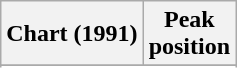<table class="wikitable sortable">
<tr>
<th align="left">Chart (1991)</th>
<th align="center">Peak<br>position</th>
</tr>
<tr>
</tr>
<tr>
</tr>
</table>
